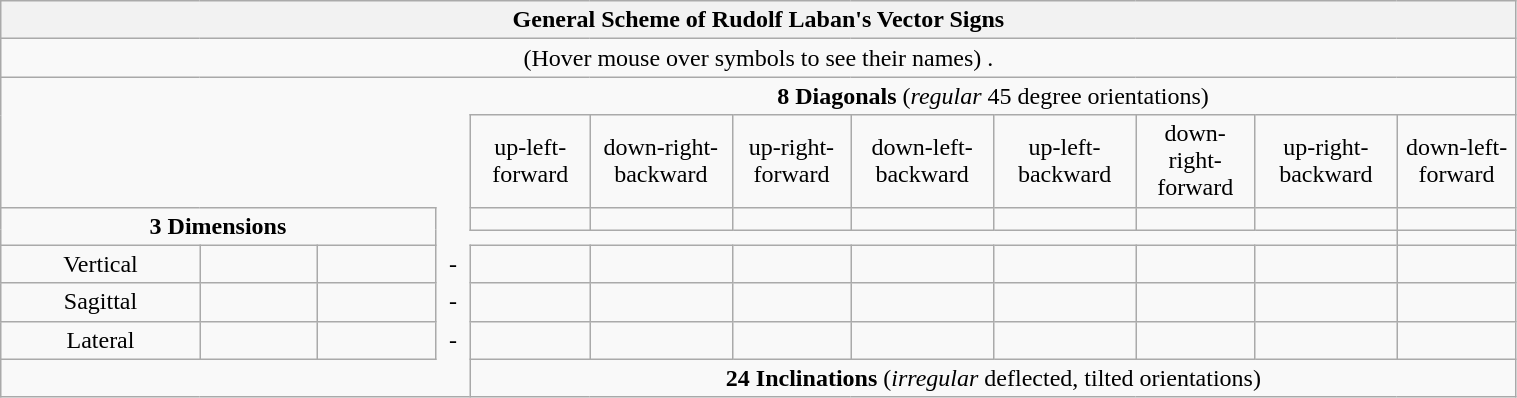<table style="width: 80%" class="wikitable collapsible collapsed">
<tr>
<th colspan="12">General Scheme of Rudolf Laban's Vector Signs</th>
</tr>
<tr align="center" style="height: 10px;">
<td colspan="12" style="border: 1px solid darkgray;">(Hover mouse over symbols to see their names)    .</td>
</tr>
<tr align="center">
<td width="90pt" colspan="4" style="border: 0px solid darkgray;"></td>
<td colspan="8" style="border: 0px solid darkgray;"><strong>8 Diagonals</strong> (<em>regular</em> 45 degree orientations)</td>
</tr>
<tr align="center">
<td width="90pt" colspan="4" style="border: 0px solid darkgray;"></td>
<td width="50pt">up-left-forward</td>
<td width="50pt">down-right-backward</td>
<td width="50pt">up-right-forward</td>
<td width="50pt">down-left-backward</td>
<td width="50pt">up-left-backward</td>
<td width="50pt">down-right-forward</td>
<td width="50pt">up-right-backward</td>
<td width="50pt">down-left-forward</td>
</tr>
<tr align="center">
<td width="90pt" colspan="3" rowspan="2"><strong>3 Dimensions</strong></td>
<td width="10pt" style="border: 0px solid darkgray;"></td>
<td width="50pt"></td>
<td width="50pt"></td>
<td width="50pt"></td>
<td width="50pt"></td>
<td width="50pt"></td>
<td width="50pt"></td>
<td width="50pt"></td>
<td width="50pt"></td>
</tr>
<tr align="center">
<td width="10pt" style="border: 0px solid darkgray;"></td>
<td style="border: 0px solid darkgray;"></td>
<td style="border: 0px solid darkgray;"></td>
<td style="border: 0px solid darkgray;"></td>
<td style="border: 0px solid darkgray;"></td>
<td style="border: 0px solid darkgray;"></td>
<td style="border: 0px solid darkgray;"></td>
<td style="border: 0px solid darkgray;"></td>
<td style="height: 3px;" style="border: 0px solid darkgray;"></td>
</tr>
<tr align="center">
<td width="90pt">Vertical</td>
<td width="50pt"></td>
<td width="50pt"></td>
<td style="border: 0px solid darkgray;">-</td>
<td width="50pt"></td>
<td width="50pt"></td>
<td width="50pt"></td>
<td width="50pt"></td>
<td width="50pt"></td>
<td width="50pt"></td>
<td width="50pt"></td>
<td width="50pt"></td>
</tr>
<tr align="center">
<td width="90pt">Sagittal</td>
<td width="50pt"></td>
<td width="50pt"></td>
<td style="border: 0px solid darkgray;">-</td>
<td width="50pt"></td>
<td width="50pt"></td>
<td width="50pt"></td>
<td width="50pt"></td>
<td width="50pt"></td>
<td width="50pt"></td>
<td width="50pt"></td>
<td width="50pt"></td>
</tr>
<tr align="center">
<td width="90pt">Lateral</td>
<td width="50pt"></td>
<td width="50pt"></td>
<td style="border: 0px solid darkgray;">-</td>
<td width="50pt"></td>
<td width="50pt"></td>
<td width="50pt"></td>
<td width="50pt"></td>
<td width="50pt"></td>
<td width="50pt"></td>
<td width="50pt"></td>
<td width="50pt"></td>
</tr>
<tr align="center">
<td width="90pt" colspan="4" style="border: 0px solid darkgray;"></td>
<td width="90pt" colspan="8" style="border: 1px solid darkgray;"><strong>24 Inclinations</strong> (<em>irregular</em> deflected, tilted orientations)</td>
</tr>
</table>
